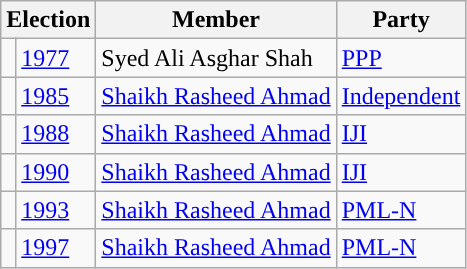<table class="wikitable">
<tr>
<th colspan="2">Election</th>
<th>Member</th>
<th>Party</th>
</tr>
<tr>
<td style="background-color: "></td>
<td><a href='#'>1977</a></td>
<td>Syed Ali Asghar Shah</td>
<td><a href='#'>PPP</a></td>
</tr>
<tr>
<td style="background-color: "></td>
<td><a href='#'>1985</a></td>
<td><a href='#'>Shaikh Rasheed Ahmad</a></td>
<td><a href='#'>Independent</a></td>
</tr>
<tr>
<td style="background-color: "></td>
<td><a href='#'>1988</a></td>
<td><a href='#'>Shaikh Rasheed Ahmad</a></td>
<td><a href='#'>IJI</a></td>
</tr>
<tr>
<td style="background-color: "></td>
<td><a href='#'>1990</a></td>
<td><a href='#'>Shaikh Rasheed Ahmad</a></td>
<td><a href='#'>IJI</a></td>
</tr>
<tr>
<td style="background-color: "></td>
<td><a href='#'>1993</a></td>
<td><a href='#'>Shaikh Rasheed Ahmad</a></td>
<td><a href='#'>PML-N</a></td>
</tr>
<tr>
<td style="background-color: "></td>
<td><a href='#'>1997</a></td>
<td><a href='#'>Shaikh Rasheed Ahmad</a></td>
<td><a href='#'>PML-N</a></td>
</tr>
</table>
